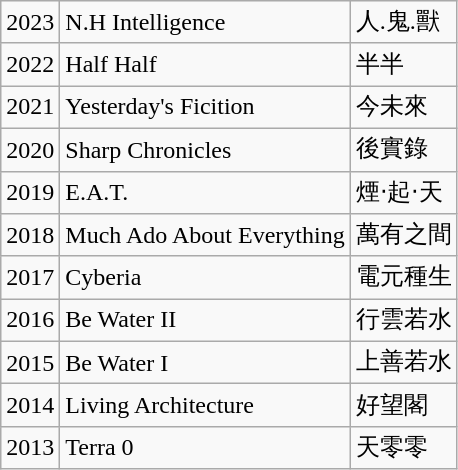<table class="wikitable">
<tr>
<td>2023</td>
<td>N.H Intelligence</td>
<td>人.鬼.獸</td>
</tr>
<tr>
<td>2022</td>
<td>Half Half</td>
<td>半半</td>
</tr>
<tr>
<td>2021</td>
<td>Yesterday's Ficition</td>
<td>今未來</td>
</tr>
<tr>
<td>2020</td>
<td>Sharp Chronicles</td>
<td>後實錄</td>
</tr>
<tr>
<td>2019</td>
<td>E.A.T.</td>
<td>煙‧起‧天</td>
</tr>
<tr>
<td>2018</td>
<td>Much Ado About Everything</td>
<td>萬有之間</td>
</tr>
<tr>
<td>2017</td>
<td>Cyberia</td>
<td>電元種生</td>
</tr>
<tr>
<td>2016</td>
<td>Be Water II</td>
<td>行雲若水</td>
</tr>
<tr>
<td>2015</td>
<td>Be Water I</td>
<td>上善若水</td>
</tr>
<tr>
<td>2014</td>
<td>Living Architecture</td>
<td>好望閣</td>
</tr>
<tr>
<td>2013</td>
<td>Terra 0</td>
<td>天零零</td>
</tr>
</table>
